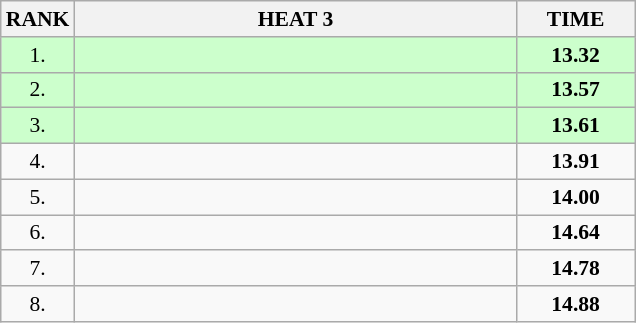<table class="wikitable" style="border-collapse: collapse; font-size: 90%;">
<tr>
<th>RANK</th>
<th style="width: 20em">HEAT 3</th>
<th style="width: 5em">TIME</th>
</tr>
<tr style="background:#ccffcc;">
<td align="center">1.</td>
<td></td>
<td align="center"><strong>13.32</strong></td>
</tr>
<tr style="background:#ccffcc;">
<td align="center">2.</td>
<td></td>
<td align="center"><strong>13.57</strong></td>
</tr>
<tr style="background:#ccffcc;">
<td align="center">3.</td>
<td></td>
<td align="center"><strong>13.61</strong></td>
</tr>
<tr>
<td align="center">4.</td>
<td></td>
<td align="center"><strong>13.91</strong></td>
</tr>
<tr>
<td align="center">5.</td>
<td></td>
<td align="center"><strong>14.00</strong></td>
</tr>
<tr>
<td align="center">6.</td>
<td></td>
<td align="center"><strong>14.64</strong></td>
</tr>
<tr>
<td align="center">7.</td>
<td></td>
<td align="center"><strong>14.78</strong></td>
</tr>
<tr>
<td align="center">8.</td>
<td></td>
<td align="center"><strong>14.88</strong></td>
</tr>
</table>
